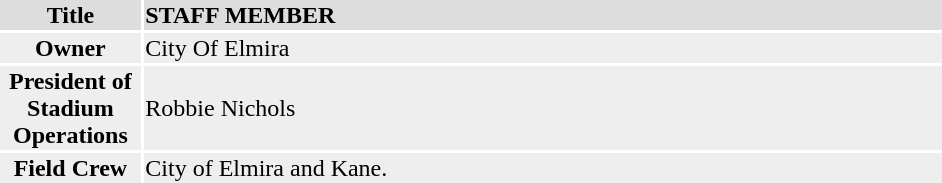<table width=50% h=90%>
<tr>
<th colspan=7></th>
</tr>
<tr bgcolor="#dddddd">
<th width=15%>Title</th>
<td align=left!!width=85%><strong>STAFF MEMBER</strong></td>
</tr>
<tr bgcolor="#eeeeee">
<td align=center><strong>Owner</strong></td>
<td>City Of Elmira</td>
</tr>
<tr bgcolor="#eeeeee">
<td align=center><strong>President of Stadium Operations</strong></td>
<td>Robbie Nichols</td>
</tr>
<tr bgcolor="#eeeeee">
<td align=center><strong>Field Crew</strong></td>
<td>City of Elmira and Kane.</td>
</tr>
</table>
